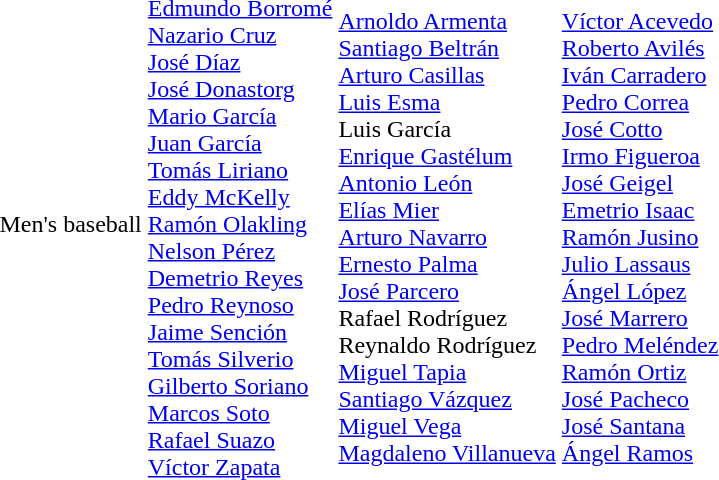<table>
<tr>
<td>Men's baseball</td>
<td><br><a href='#'>Edmundo Borromé</a><br><a href='#'>Nazario Cruz</a><br><a href='#'>José Díaz</a><br><a href='#'>José Donastorg</a><br><a href='#'>Mario García</a><br><a href='#'>Juan García</a><br><a href='#'>Tomás Liriano</a><br><a href='#'>Eddy McKelly</a><br><a href='#'>Ramón Olakling</a><br><a href='#'>Nelson Pérez</a><br><a href='#'>Demetrio Reyes</a><br><a href='#'>Pedro Reynoso</a><br><a href='#'>Jaime Sención</a><br><a href='#'>Tomás Silverio</a><br><a href='#'>Gilberto Soriano</a><br><a href='#'>Marcos Soto</a><br><a href='#'>Rafael Suazo</a><br><a href='#'>Víctor Zapata</a></td>
<td><br><a href='#'>Arnoldo Armenta</a><br><a href='#'>Santiago Beltrán</a><br><a href='#'>Arturo Casillas</a><br><a href='#'>Luis Esma</a><br>Luis García<br><a href='#'>Enrique Gastélum</a><br><a href='#'>Antonio León</a><br><a href='#'>Elías Mier</a><br><a href='#'>Arturo Navarro</a><br><a href='#'>Ernesto Palma</a><br><a href='#'>José Parcero</a><br>Rafael Rodríguez<br>Reynaldo Rodríguez<br><a href='#'>Miguel Tapia</a><br><a href='#'>Santiago Vázquez</a><br><a href='#'>Miguel Vega</a><br><a href='#'>Magdaleno Villanueva</a></td>
<td><br><a href='#'>Víctor Acevedo</a><br><a href='#'>Roberto Avilés</a><br><a href='#'>Iván Carradero</a><br><a href='#'>Pedro Correa</a><br><a href='#'>José Cotto</a><br><a href='#'>Irmo Figueroa</a><br><a href='#'>José Geigel</a><br><a href='#'>Emetrio Isaac</a><br><a href='#'>Ramón Jusino</a><br><a href='#'>Julio Lassaus</a><br><a href='#'>Ángel López</a><br><a href='#'>José Marrero</a><br><a href='#'>Pedro Meléndez</a><br><a href='#'>Ramón Ortiz</a><br><a href='#'>José Pacheco</a><br><a href='#'>José Santana</a><br><a href='#'>Ángel Ramos</a></td>
</tr>
</table>
